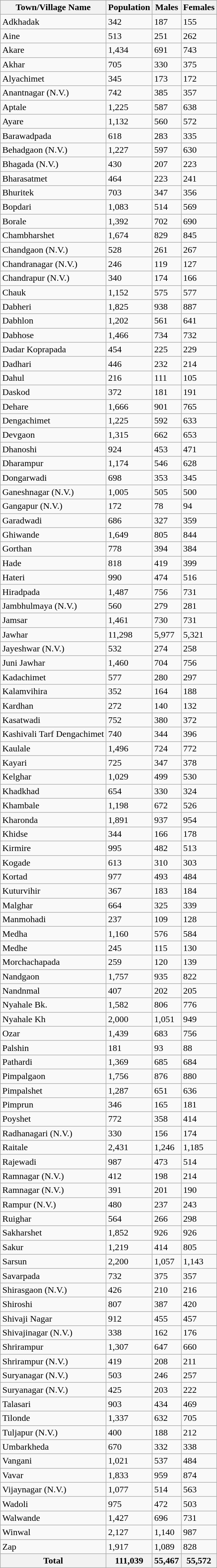<table class="wikitable sortable collapsible collapsed">
<tr>
<th>Town/Village Name</th>
<th>Population</th>
<th>Males</th>
<th>Females</th>
</tr>
<tr>
<td>Adkhadak</td>
<td>342</td>
<td>187</td>
<td>155</td>
</tr>
<tr>
<td>Aine</td>
<td>513</td>
<td>251</td>
<td>262</td>
</tr>
<tr>
<td>Akare</td>
<td>1,434</td>
<td>691</td>
<td>743</td>
</tr>
<tr>
<td>Akhar</td>
<td>705</td>
<td>330</td>
<td>375</td>
</tr>
<tr>
<td>Alyachimet</td>
<td>345</td>
<td>173</td>
<td>172</td>
</tr>
<tr>
<td>Anantnagar (N.V.)</td>
<td>742</td>
<td>385</td>
<td>357</td>
</tr>
<tr>
<td>Aptale</td>
<td>1,225</td>
<td>587</td>
<td>638</td>
</tr>
<tr>
<td>Ayare</td>
<td>1,132</td>
<td>560</td>
<td>572</td>
</tr>
<tr>
<td>Barawadpada</td>
<td>618</td>
<td>283</td>
<td>335</td>
</tr>
<tr>
<td>Behadgaon (N.V.)</td>
<td>1,227</td>
<td>597</td>
<td>630</td>
</tr>
<tr>
<td>Bhagada (N.V.)</td>
<td>430</td>
<td>207</td>
<td>223</td>
</tr>
<tr>
<td>Bharasatmet</td>
<td>464</td>
<td>223</td>
<td>241</td>
</tr>
<tr>
<td>Bhuritek</td>
<td>703</td>
<td>347</td>
<td>356</td>
</tr>
<tr>
<td>Bopdari</td>
<td>1,083</td>
<td>514</td>
<td>569</td>
</tr>
<tr>
<td>Borale</td>
<td>1,392</td>
<td>702</td>
<td>690</td>
</tr>
<tr>
<td>Chambharshet</td>
<td>1,674</td>
<td>829</td>
<td>845</td>
</tr>
<tr>
<td>Chandgaon (N.V.)</td>
<td>528</td>
<td>261</td>
<td>267</td>
</tr>
<tr>
<td>Chandranagar (N.V.)</td>
<td>246</td>
<td>119</td>
<td>127</td>
</tr>
<tr>
<td>Chandrapur (N.V.)</td>
<td>340</td>
<td>174</td>
<td>166</td>
</tr>
<tr>
<td>Chauk</td>
<td>1,152</td>
<td>575</td>
<td>577</td>
</tr>
<tr>
<td>Dabheri</td>
<td>1,825</td>
<td>938</td>
<td>887</td>
</tr>
<tr>
<td>Dabhlon</td>
<td>1,202</td>
<td>561</td>
<td>641</td>
</tr>
<tr>
<td>Dabhose</td>
<td>1,466</td>
<td>734</td>
<td>732</td>
</tr>
<tr>
<td>Dadar Koprapada</td>
<td>454</td>
<td>225</td>
<td>229</td>
</tr>
<tr>
<td>Dadhari</td>
<td>446</td>
<td>232</td>
<td>214</td>
</tr>
<tr>
<td>Dahul</td>
<td>216</td>
<td>111</td>
<td>105</td>
</tr>
<tr>
<td>Daskod</td>
<td>372</td>
<td>181</td>
<td>191</td>
</tr>
<tr>
<td>Dehare</td>
<td>1,666</td>
<td>901</td>
<td>765</td>
</tr>
<tr>
<td>Dengachimet</td>
<td>1,225</td>
<td>592</td>
<td>633</td>
</tr>
<tr>
<td>Devgaon</td>
<td>1,315</td>
<td>662</td>
<td>653</td>
</tr>
<tr>
<td>Dhanoshi</td>
<td>924</td>
<td>453</td>
<td>471</td>
</tr>
<tr>
<td>Dharampur</td>
<td>1,174</td>
<td>546</td>
<td>628</td>
</tr>
<tr>
<td>Dongarwadi</td>
<td>698</td>
<td>353</td>
<td>345</td>
</tr>
<tr>
<td>Ganeshnagar (N.V.)</td>
<td>1,005</td>
<td>505</td>
<td>500</td>
</tr>
<tr>
<td>Gangapur (N.V.)</td>
<td>172</td>
<td>78</td>
<td>94</td>
</tr>
<tr>
<td>Garadwadi</td>
<td>686</td>
<td>327</td>
<td>359</td>
</tr>
<tr>
<td>Ghiwande</td>
<td>1,649</td>
<td>805</td>
<td>844</td>
</tr>
<tr>
<td>Gorthan</td>
<td>778</td>
<td>394</td>
<td>384</td>
</tr>
<tr>
<td>Hade</td>
<td>818</td>
<td>419</td>
<td>399</td>
</tr>
<tr>
<td>Hateri</td>
<td>990</td>
<td>474</td>
<td>516</td>
</tr>
<tr>
<td>Hiradpada</td>
<td>1,487</td>
<td>756</td>
<td>731</td>
</tr>
<tr>
<td>Jambhulmaya (N.V.)</td>
<td>560</td>
<td>279</td>
<td>281</td>
</tr>
<tr>
<td>Jamsar</td>
<td>1,461</td>
<td>730</td>
<td>731</td>
</tr>
<tr>
<td>Jawhar</td>
<td>11,298</td>
<td>5,977</td>
<td>5,321</td>
</tr>
<tr>
<td>Jayeshwar (N.V.)</td>
<td>532</td>
<td>274</td>
<td>258</td>
</tr>
<tr>
<td>Juni Jawhar</td>
<td>1,460</td>
<td>704</td>
<td>756</td>
</tr>
<tr>
<td>Kadachimet</td>
<td>577</td>
<td>280</td>
<td>297</td>
</tr>
<tr>
<td>Kalamvihira</td>
<td>352</td>
<td>164</td>
<td>188</td>
</tr>
<tr>
<td>Kardhan</td>
<td>272</td>
<td>140</td>
<td>132</td>
</tr>
<tr>
<td>Kasatwadi</td>
<td>752</td>
<td>380</td>
<td>372</td>
</tr>
<tr>
<td>Kashivali Tarf Dengachimet</td>
<td>740</td>
<td>344</td>
<td>396</td>
</tr>
<tr>
<td>Kaulale</td>
<td>1,496</td>
<td>724</td>
<td>772</td>
</tr>
<tr>
<td>Kayari</td>
<td>725</td>
<td>347</td>
<td>378</td>
</tr>
<tr>
<td>Kelghar</td>
<td>1,029</td>
<td>499</td>
<td>530</td>
</tr>
<tr>
<td>Khadkhad</td>
<td>654</td>
<td>330</td>
<td>324</td>
</tr>
<tr>
<td>Khambale</td>
<td>1,198</td>
<td>672</td>
<td>526</td>
</tr>
<tr>
<td>Kharonda</td>
<td>1,891</td>
<td>937</td>
<td>954</td>
</tr>
<tr>
<td>Khidse</td>
<td>344</td>
<td>166</td>
<td>178</td>
</tr>
<tr>
<td>Kirmire</td>
<td>995</td>
<td>482</td>
<td>513</td>
</tr>
<tr>
<td>Kogade</td>
<td>613</td>
<td>310</td>
<td>303</td>
</tr>
<tr>
<td>Kortad</td>
<td>977</td>
<td>493</td>
<td>484</td>
</tr>
<tr>
<td>Kuturvihir</td>
<td>367</td>
<td>183</td>
<td>184</td>
</tr>
<tr>
<td>Malghar</td>
<td>664</td>
<td>325</td>
<td>339</td>
</tr>
<tr>
<td>Manmohadi</td>
<td>237</td>
<td>109</td>
<td>128</td>
</tr>
<tr>
<td>Medha</td>
<td>1,160</td>
<td>576</td>
<td>584</td>
</tr>
<tr>
<td>Medhe</td>
<td>245</td>
<td>115</td>
<td>130</td>
</tr>
<tr>
<td>Morchachapada</td>
<td>259</td>
<td>120</td>
<td>139</td>
</tr>
<tr>
<td>Nandgaon</td>
<td>1,757</td>
<td>935</td>
<td>822</td>
</tr>
<tr>
<td>Nandnmal</td>
<td>407</td>
<td>202</td>
<td>205</td>
</tr>
<tr>
<td>Nyahale Bk.</td>
<td>1,582</td>
<td>806</td>
<td>776</td>
</tr>
<tr>
<td>Nyahale Kh</td>
<td>2,000</td>
<td>1,051</td>
<td>949</td>
</tr>
<tr>
<td>Ozar</td>
<td>1,439</td>
<td>683</td>
<td>756</td>
</tr>
<tr>
<td>Palshin</td>
<td>181</td>
<td>93</td>
<td>88</td>
</tr>
<tr>
<td>Pathardi</td>
<td>1,369</td>
<td>685</td>
<td>684</td>
</tr>
<tr>
<td>Pimpalgaon</td>
<td>1,756</td>
<td>876</td>
<td>880</td>
</tr>
<tr>
<td>Pimpalshet</td>
<td>1,287</td>
<td>651</td>
<td>636</td>
</tr>
<tr>
<td>Pimprun</td>
<td>346</td>
<td>165</td>
<td>181</td>
</tr>
<tr>
<td>Poyshet</td>
<td>772</td>
<td>358</td>
<td>414</td>
</tr>
<tr>
<td>Radhanagari (N.V.)</td>
<td>330</td>
<td>156</td>
<td>174</td>
</tr>
<tr>
<td>Raitale</td>
<td>2,431</td>
<td>1,246</td>
<td>1,185</td>
</tr>
<tr>
<td>Rajewadi</td>
<td>987</td>
<td>473</td>
<td>514</td>
</tr>
<tr>
<td>Ramnagar (N.V.)</td>
<td>412</td>
<td>198</td>
<td>214</td>
</tr>
<tr>
<td>Ramnagar (N.V.)</td>
<td>391</td>
<td>201</td>
<td>190</td>
</tr>
<tr>
<td>Rampur (N.V.)</td>
<td>480</td>
<td>237</td>
<td>243</td>
</tr>
<tr>
<td>Ruighar</td>
<td>564</td>
<td>266</td>
<td>298</td>
</tr>
<tr>
<td>Sakharshet</td>
<td>1,852</td>
<td>926</td>
<td>926</td>
</tr>
<tr>
<td>Sakur</td>
<td>1,219</td>
<td>414</td>
<td>805</td>
</tr>
<tr>
<td>Sarsun</td>
<td>2,200</td>
<td>1,057</td>
<td>1,143</td>
</tr>
<tr>
<td>Savarpada</td>
<td>732</td>
<td>375</td>
<td>357</td>
</tr>
<tr>
<td>Shirasgaon (N.V.)</td>
<td>426</td>
<td>210</td>
<td>216</td>
</tr>
<tr>
<td>Shiroshi</td>
<td>807</td>
<td>387</td>
<td>420</td>
</tr>
<tr>
<td>Shivaji Nagar</td>
<td>912</td>
<td>455</td>
<td>457</td>
</tr>
<tr>
<td>Shivajinagar (N.V.)</td>
<td>338</td>
<td>162</td>
<td>176</td>
</tr>
<tr>
<td>Shrirampur</td>
<td>1,307</td>
<td>647</td>
<td>660</td>
</tr>
<tr>
<td>Shrirampur (N.V.)</td>
<td>419</td>
<td>208</td>
<td>211</td>
</tr>
<tr>
<td>Suryanagar (N.V.)</td>
<td>503</td>
<td>246</td>
<td>257</td>
</tr>
<tr>
<td>Suryanagar (N.V.)</td>
<td>425</td>
<td>203</td>
<td>222</td>
</tr>
<tr>
<td>Talasari</td>
<td>903</td>
<td>434</td>
<td>469</td>
</tr>
<tr>
<td>Tilonde</td>
<td>1,337</td>
<td>632</td>
<td>705</td>
</tr>
<tr>
<td>Tuljapur (N.V.)</td>
<td>400</td>
<td>188</td>
<td>212</td>
</tr>
<tr>
<td>Umbarkheda</td>
<td>670</td>
<td>332</td>
<td>338</td>
</tr>
<tr>
<td>Vangani</td>
<td>1,021</td>
<td>537</td>
<td>484</td>
</tr>
<tr>
<td>Vavar</td>
<td>1,833</td>
<td>959</td>
<td>874</td>
</tr>
<tr>
<td>Vijaynagar (N.V.)</td>
<td>1,077</td>
<td>514</td>
<td>563</td>
</tr>
<tr>
<td>Wadoli</td>
<td>975</td>
<td>472</td>
<td>503</td>
</tr>
<tr>
<td>Walwande</td>
<td>1,427</td>
<td>696</td>
<td>731</td>
</tr>
<tr>
<td>Winwal</td>
<td>2,127</td>
<td>1,140</td>
<td>987</td>
</tr>
<tr>
<td>Zap</td>
<td>1,917</td>
<td>1,089</td>
<td>828</td>
</tr>
<tr>
<th>Total</th>
<th>111,039</th>
<th>55,467</th>
<th>55,572</th>
</tr>
</table>
